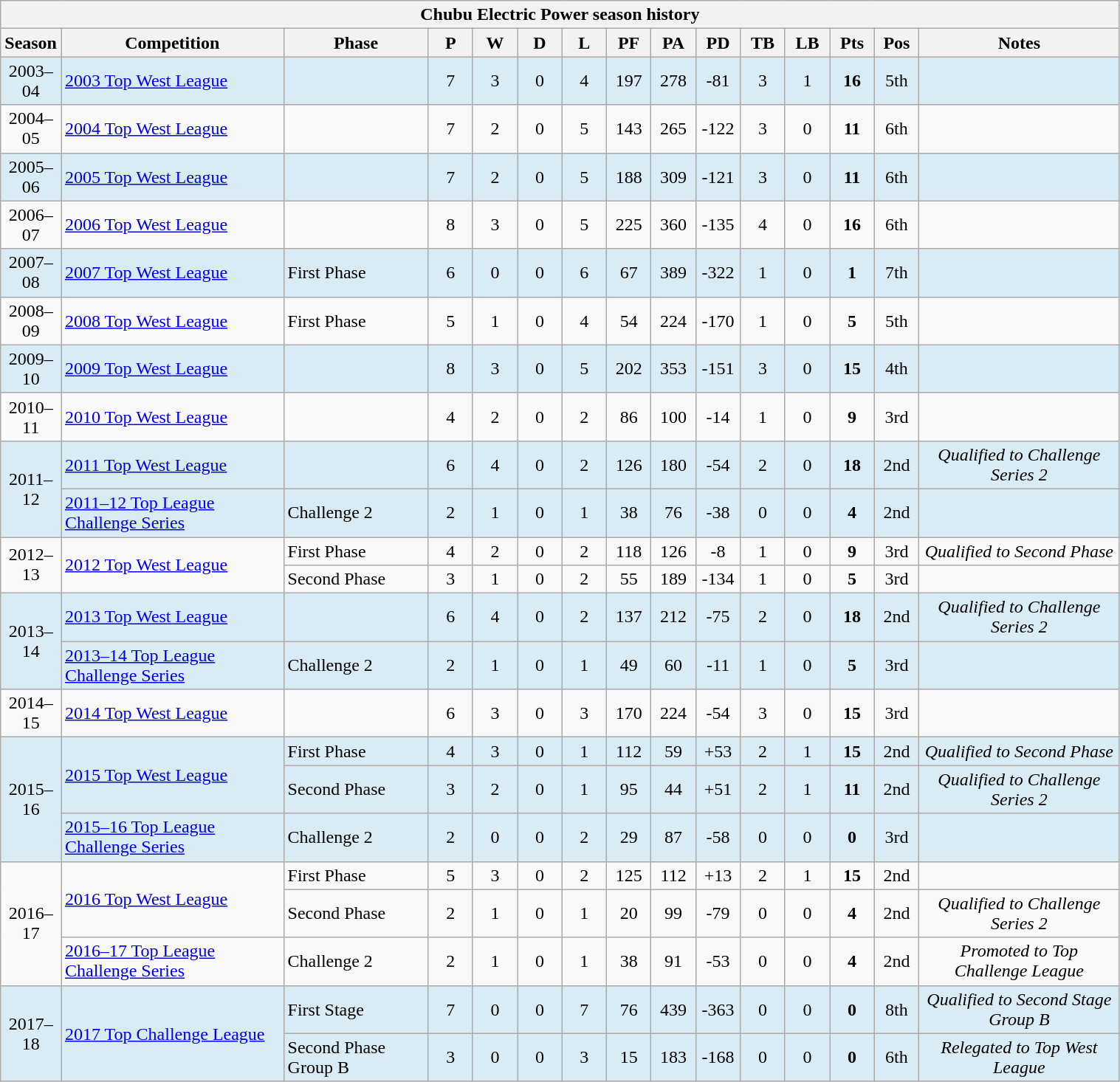<table class="wikitable" style="text-align:center; font-size:100%; width:80%;">
<tr>
<th colspan="100%" cellpadding="0" cellspacing="0"><strong>Chubu Electric Power season history</strong></th>
</tr>
<tr>
<th style="width:5%;">Season</th>
<th style="width:20%;">Competition</th>
<th style="width:13%;">Phase</th>
<th style="width:4%;">P</th>
<th style="width:4%;">W</th>
<th style="width:4%;">D</th>
<th style="width:4%;">L</th>
<th style="width:4%;">PF</th>
<th style="width:4%;">PA</th>
<th style="width:4%;">PD</th>
<th style="width:4%;">TB</th>
<th style="width:4%;">LB</th>
<th style="width:4%;">Pts</th>
<th style="width:4%;">Pos</th>
<th style="width:18%;">Notes<br></th>
</tr>
<tr style="background:#D9EBF4;">
<td>2003–04</td>
<td style="text-align:left;"><a href='#'>2003 Top West League</a></td>
<td style="text-align:left;"></td>
<td>7</td>
<td>3</td>
<td>0</td>
<td>4</td>
<td>197</td>
<td>278</td>
<td>-81</td>
<td>3</td>
<td>1</td>
<td><strong>16</strong></td>
<td>5th</td>
<td></td>
</tr>
<tr>
<td>2004–05</td>
<td style="text-align:left;"><a href='#'>2004 Top West League</a></td>
<td style="text-align:left;"></td>
<td>7</td>
<td>2</td>
<td>0</td>
<td>5</td>
<td>143</td>
<td>265</td>
<td>-122</td>
<td>3</td>
<td>0</td>
<td><strong>11</strong></td>
<td>6th</td>
<td></td>
</tr>
<tr style="background:#D9EBF4;">
<td>2005–06</td>
<td style="text-align:left;"><a href='#'>2005 Top West League</a></td>
<td style="text-align:left;"></td>
<td>7</td>
<td>2</td>
<td>0</td>
<td>5</td>
<td>188</td>
<td>309</td>
<td>-121</td>
<td>3</td>
<td>0</td>
<td><strong>11</strong></td>
<td>6th</td>
<td></td>
</tr>
<tr>
<td>2006–07</td>
<td style="text-align:left;"><a href='#'>2006 Top West League</a></td>
<td style="text-align:left;"></td>
<td>8</td>
<td>3</td>
<td>0</td>
<td>5</td>
<td>225</td>
<td>360</td>
<td>-135</td>
<td>4</td>
<td>0</td>
<td><strong>16</strong></td>
<td>6th</td>
<td></td>
</tr>
<tr style="background:#D9EBF4;">
<td>2007–08</td>
<td style="text-align:left;"><a href='#'>2007 Top West League</a></td>
<td style="text-align:left;">First Phase</td>
<td>6</td>
<td>0</td>
<td>0</td>
<td>6</td>
<td>67</td>
<td>389</td>
<td>-322</td>
<td>1</td>
<td>0</td>
<td><strong>1</strong></td>
<td>7th</td>
<td></td>
</tr>
<tr>
<td>2008–09</td>
<td style="text-align:left;"><a href='#'>2008 Top West League</a></td>
<td style="text-align:left;">First Phase</td>
<td>5</td>
<td>1</td>
<td>0</td>
<td>4</td>
<td>54</td>
<td>224</td>
<td>-170</td>
<td>1</td>
<td>0</td>
<td><strong>5</strong></td>
<td>5th</td>
<td></td>
</tr>
<tr style="background:#D9EBF4;">
<td>2009–10</td>
<td style="text-align:left;"><a href='#'>2009 Top West League</a></td>
<td style="text-align:left;"></td>
<td>8</td>
<td>3</td>
<td>0</td>
<td>5</td>
<td>202</td>
<td>353</td>
<td>-151</td>
<td>3</td>
<td>0</td>
<td><strong>15</strong></td>
<td>4th</td>
<td></td>
</tr>
<tr>
<td>2010–11</td>
<td style="text-align:left;"><a href='#'>2010 Top West League</a></td>
<td style="text-align:left;"></td>
<td>4</td>
<td>2</td>
<td>0</td>
<td>2</td>
<td>86</td>
<td>100</td>
<td>-14</td>
<td>1</td>
<td>0</td>
<td><strong>9</strong></td>
<td>3rd</td>
<td></td>
</tr>
<tr style="background:#D9EBF4;">
<td rowspan=2>2011–12</td>
<td style="text-align:left;"><a href='#'>2011 Top West League</a></td>
<td style="text-align:left;"></td>
<td>6</td>
<td>4</td>
<td>0</td>
<td>2</td>
<td>126</td>
<td>180</td>
<td>-54</td>
<td>2</td>
<td>0</td>
<td><strong>18</strong></td>
<td>2nd</td>
<td><em>Qualified to Challenge Series 2</em></td>
</tr>
<tr style="background:#D9EBF4;">
<td style="text-align:left;"><a href='#'>2011–12 Top League Challenge Series</a></td>
<td style="text-align:left;">Challenge 2</td>
<td>2</td>
<td>1</td>
<td>0</td>
<td>1</td>
<td>38</td>
<td>76</td>
<td>-38</td>
<td>0</td>
<td>0</td>
<td><strong>4</strong></td>
<td>2nd</td>
<td></td>
</tr>
<tr>
<td rowspan=2>2012–13</td>
<td rowspan=2 style="text-align:left;"><a href='#'>2012 Top West League</a></td>
<td style="text-align:left;">First Phase</td>
<td>4</td>
<td>2</td>
<td>0</td>
<td>2</td>
<td>118</td>
<td>126</td>
<td>-8</td>
<td>1</td>
<td>0</td>
<td><strong>9</strong></td>
<td>3rd</td>
<td><em>Qualified to Second Phase</em></td>
</tr>
<tr>
<td style="text-align:left;">Second Phase</td>
<td>3</td>
<td>1</td>
<td>0</td>
<td>2</td>
<td>55</td>
<td>189</td>
<td>-134</td>
<td>1</td>
<td>0</td>
<td><strong>5</strong></td>
<td>3rd</td>
<td></td>
</tr>
<tr style="background:#D9EBF4;">
<td rowspan=2>2013–14</td>
<td style="text-align:left;"><a href='#'>2013 Top West League</a></td>
<td style="text-align:left;"></td>
<td>6</td>
<td>4</td>
<td>0</td>
<td>2</td>
<td>137</td>
<td>212</td>
<td>-75</td>
<td>2</td>
<td>0</td>
<td><strong>18</strong></td>
<td>2nd</td>
<td><em>Qualified to Challenge Series 2</em></td>
</tr>
<tr style="background:#D9EBF4;">
<td style="text-align:left;"><a href='#'>2013–14 Top League Challenge Series</a></td>
<td style="text-align:left;">Challenge 2</td>
<td>2</td>
<td>1</td>
<td>0</td>
<td>1</td>
<td>49</td>
<td>60</td>
<td>-11</td>
<td>1</td>
<td>0</td>
<td><strong>5</strong></td>
<td>3rd</td>
<td></td>
</tr>
<tr>
<td>2014–15</td>
<td style="text-align:left;"><a href='#'>2014 Top West League</a></td>
<td style="text-align:left;"></td>
<td>6</td>
<td>3</td>
<td>0</td>
<td>3</td>
<td>170</td>
<td>224</td>
<td>-54</td>
<td>3</td>
<td>0</td>
<td><strong>15</strong></td>
<td>3rd</td>
<td></td>
</tr>
<tr style="background:#D9EBF4;">
<td rowspan=3>2015–16</td>
<td rowspan=2 style="text-align:left;"><a href='#'>2015 Top West League</a></td>
<td style="text-align:left;">First Phase</td>
<td>4</td>
<td>3</td>
<td>0</td>
<td>1</td>
<td>112</td>
<td>59</td>
<td>+53</td>
<td>2</td>
<td>1</td>
<td><strong>15</strong></td>
<td>2nd</td>
<td><em>Qualified to Second Phase</em></td>
</tr>
<tr style="background:#D9EBF4;">
<td style="text-align:left;">Second Phase</td>
<td>3</td>
<td>2</td>
<td>0</td>
<td>1</td>
<td>95</td>
<td>44</td>
<td>+51</td>
<td>2</td>
<td>1</td>
<td><strong>11</strong></td>
<td>2nd</td>
<td><em>Qualified to Challenge Series 2</em></td>
</tr>
<tr style="background:#D9EBF4;">
<td style="text-align:left;"><a href='#'>2015–16 Top League Challenge Series</a></td>
<td style="text-align:left;">Challenge 2</td>
<td>2</td>
<td>0</td>
<td>0</td>
<td>2</td>
<td>29</td>
<td>87</td>
<td>-58</td>
<td>0</td>
<td>0</td>
<td><strong>0</strong></td>
<td>3rd</td>
<td></td>
</tr>
<tr>
<td rowspan=3>2016–17</td>
<td rowspan=2 style="text-align:left;"><a href='#'>2016 Top West League</a></td>
<td style="text-align:left;">First Phase</td>
<td>5</td>
<td>3</td>
<td>0</td>
<td>2</td>
<td>125</td>
<td>112</td>
<td>+13</td>
<td>2</td>
<td>1</td>
<td><strong>15</strong></td>
<td>2nd</td>
<td></td>
</tr>
<tr>
<td style="text-align:left;">Second Phase</td>
<td>2</td>
<td>1</td>
<td>0</td>
<td>1</td>
<td>20</td>
<td>99</td>
<td>-79</td>
<td>0</td>
<td>0</td>
<td><strong>4</strong></td>
<td>2nd</td>
<td><em>Qualified to Challenge Series 2</em></td>
</tr>
<tr>
<td style="text-align:left;"><a href='#'>2016–17 Top League Challenge Series</a></td>
<td style="text-align:left;">Challenge 2</td>
<td>2</td>
<td>1</td>
<td>0</td>
<td>1</td>
<td>38</td>
<td>91</td>
<td>-53</td>
<td>0</td>
<td>0</td>
<td><strong>4</strong></td>
<td>2nd</td>
<td><em>Promoted to Top Challenge League</em></td>
</tr>
<tr style="background:#D9EBF4;">
<td rowspan=2>2017–18</td>
<td rowspan=2 style="text-align:left;"><a href='#'>2017 Top Challenge League</a></td>
<td style="text-align:left;">First Stage</td>
<td>7</td>
<td>0</td>
<td>0</td>
<td>7</td>
<td>76</td>
<td>439</td>
<td>-363</td>
<td>0</td>
<td>0</td>
<td><strong>0</strong></td>
<td>8th</td>
<td><em>Qualified to Second Stage Group B</em></td>
</tr>
<tr style="background:#D9EBF4;">
<td style="text-align:left;">Second Phase Group B</td>
<td>3</td>
<td>0</td>
<td>0</td>
<td>3</td>
<td>15</td>
<td>183</td>
<td>-168</td>
<td>0</td>
<td>0</td>
<td><strong>0</strong></td>
<td>6th</td>
<td><em>Relegated to Top West League</em></td>
</tr>
</table>
